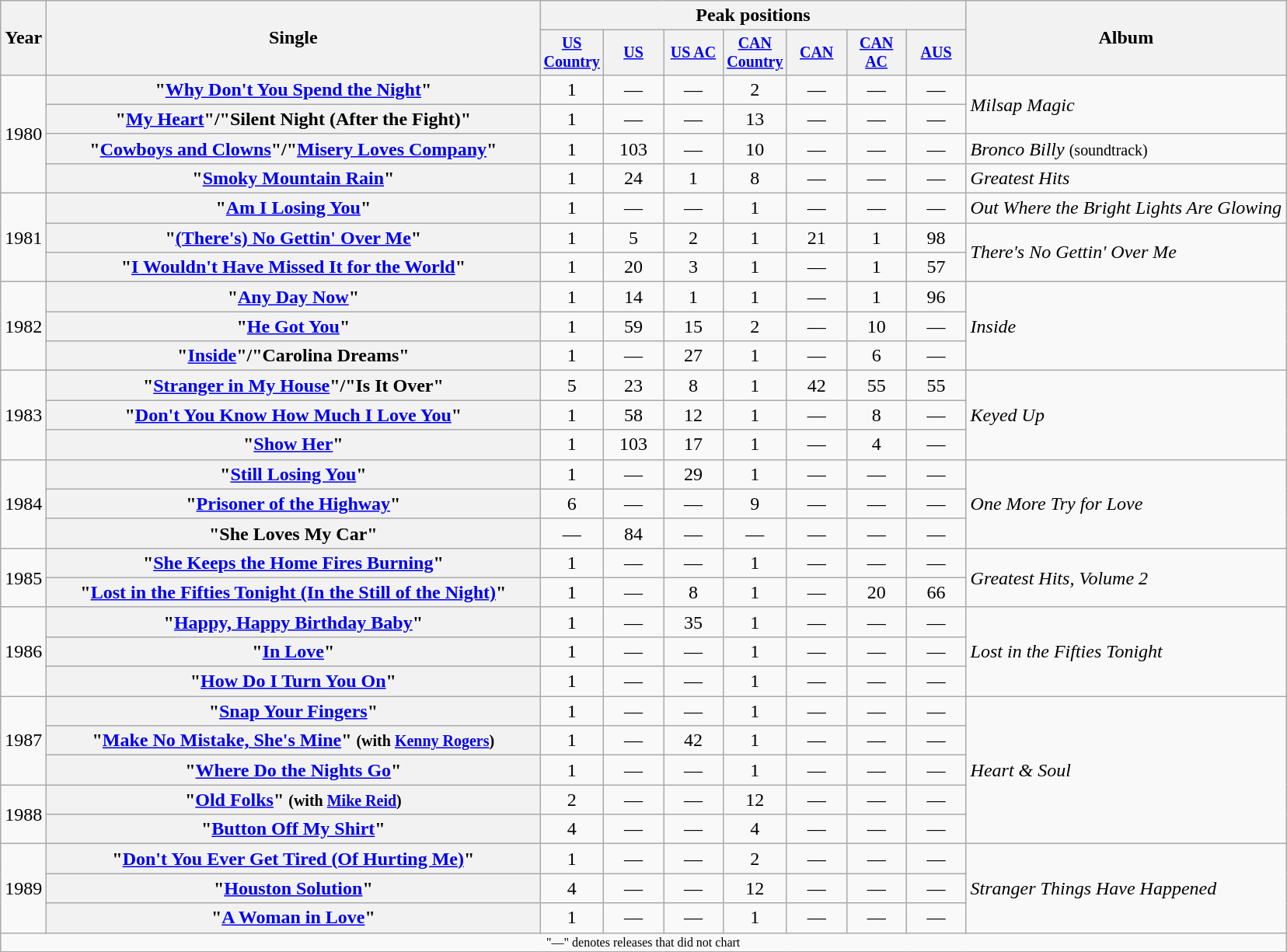<table class="wikitable plainrowheaders" style="text-align:center;">
<tr>
<th rowspan="2">Year</th>
<th rowspan="2" style="width:26em;">Single</th>
<th colspan="7">Peak positions</th>
<th rowspan="2">Album</th>
</tr>
<tr style="font-size:smaller;">
<th width="45"><a href='#'>US Country</a><br></th>
<th width="45"><a href='#'>US</a><br></th>
<th width="45"><a href='#'>US AC</a><br></th>
<th width="45"><a href='#'>CAN Country</a><br></th>
<th width="45"><a href='#'>CAN</a><br></th>
<th width="45"><a href='#'>CAN AC</a><br></th>
<th width="45"><a href='#'>AUS</a><br></th>
</tr>
<tr>
<td rowspan="4">1980</td>
<th scope="row">"<a href='#'>Why Don't You Spend the Night</a>"</th>
<td>1</td>
<td>—</td>
<td>—</td>
<td>2</td>
<td>—</td>
<td>—</td>
<td>—</td>
<td align="left" rowspan="2"><em>Milsap Magic</em></td>
</tr>
<tr>
<th scope="row">"<a href='#'>My Heart</a>"/"Silent Night (After the Fight)"</th>
<td>1</td>
<td>—</td>
<td>—</td>
<td>13</td>
<td>—</td>
<td>—</td>
<td>—</td>
</tr>
<tr>
<th scope="row">"<a href='#'>Cowboys and Clowns</a>"/"<a href='#'>Misery Loves Company</a>"</th>
<td>1</td>
<td>103</td>
<td>—</td>
<td>10</td>
<td>—</td>
<td>—</td>
<td>—</td>
<td align="left"><em>Bronco Billy</em> <small>(soundtrack)</small></td>
</tr>
<tr>
<th scope="row">"<a href='#'>Smoky Mountain Rain</a>"</th>
<td>1</td>
<td>24</td>
<td>1</td>
<td>8</td>
<td>—</td>
<td>—</td>
<td>—</td>
<td align="left"><em>Greatest Hits</em></td>
</tr>
<tr>
<td rowspan="3">1981</td>
<th scope="row">"<a href='#'>Am I Losing You</a>"</th>
<td>1</td>
<td>—</td>
<td>—</td>
<td>1</td>
<td>—</td>
<td>—</td>
<td>—</td>
<td align="left"><em>Out Where the Bright Lights Are Glowing</em></td>
</tr>
<tr>
<th scope="row">"<a href='#'>(There's) No Gettin' Over Me</a>"</th>
<td>1</td>
<td>5</td>
<td>2</td>
<td>1</td>
<td>21</td>
<td>1</td>
<td>98</td>
<td align="left" rowspan="2"><em>There's No Gettin' Over Me</em></td>
</tr>
<tr>
<th scope="row">"<a href='#'>I Wouldn't Have Missed It for the World</a>"</th>
<td>1</td>
<td>20</td>
<td>3</td>
<td>1</td>
<td>—</td>
<td>1</td>
<td>57</td>
</tr>
<tr>
<td rowspan="3">1982</td>
<th scope="row">"<a href='#'>Any Day Now</a>"</th>
<td>1</td>
<td>14</td>
<td>1</td>
<td>1</td>
<td>—</td>
<td>1</td>
<td>96</td>
<td align="left" rowspan="3"><em>Inside</em></td>
</tr>
<tr>
<th scope="row">"<a href='#'>He Got You</a>"</th>
<td>1</td>
<td>59</td>
<td>15</td>
<td>2</td>
<td>—</td>
<td>10</td>
<td>—</td>
</tr>
<tr>
<th scope="row">"<a href='#'>Inside</a>"/"Carolina Dreams"</th>
<td>1</td>
<td>—</td>
<td>27</td>
<td>1</td>
<td>—</td>
<td>6</td>
<td>—</td>
</tr>
<tr>
<td rowspan="3">1983</td>
<th scope="row">"<a href='#'>Stranger in My House</a>"/"Is It Over"</th>
<td>5</td>
<td>23</td>
<td>8</td>
<td>1</td>
<td>42</td>
<td>55</td>
<td>55</td>
<td align="left" rowspan="3"><em>Keyed Up</em></td>
</tr>
<tr>
<th scope="row">"<a href='#'>Don't You Know How Much I Love You</a>"</th>
<td>1</td>
<td>58</td>
<td>12</td>
<td>1</td>
<td>—</td>
<td>8</td>
<td>—</td>
</tr>
<tr>
<th scope="row">"<a href='#'>Show Her</a>"</th>
<td>1</td>
<td>103</td>
<td>17</td>
<td>1</td>
<td>—</td>
<td>4</td>
<td>—</td>
</tr>
<tr>
<td rowspan="3">1984</td>
<th scope="row">"<a href='#'>Still Losing You</a>"</th>
<td>1</td>
<td>—</td>
<td>29</td>
<td>1</td>
<td>—</td>
<td>—</td>
<td>—</td>
<td align="left" rowspan="3"><em>One More Try for Love</em></td>
</tr>
<tr>
<th scope="row">"<a href='#'>Prisoner of the Highway</a>"</th>
<td>6</td>
<td>—</td>
<td>—</td>
<td>9</td>
<td>—</td>
<td>—</td>
<td>—</td>
</tr>
<tr>
<th scope="row">"She Loves My Car"</th>
<td>—</td>
<td>84</td>
<td>—</td>
<td>—</td>
<td>—</td>
<td>—</td>
<td>—</td>
</tr>
<tr>
<td rowspan="2">1985</td>
<th scope="row">"<a href='#'>She Keeps the Home Fires Burning</a>"</th>
<td>1</td>
<td>—</td>
<td>—</td>
<td>1</td>
<td>—</td>
<td>—</td>
<td>—</td>
<td align="left" rowspan="2"><em>Greatest Hits, Volume 2</em></td>
</tr>
<tr>
<th scope="row">"<a href='#'>Lost in the Fifties Tonight (In the Still of the Night)</a>"</th>
<td>1</td>
<td>—</td>
<td>8</td>
<td>1</td>
<td>—</td>
<td>20</td>
<td>66</td>
</tr>
<tr>
<td rowspan="3">1986</td>
<th scope="row">"<a href='#'>Happy, Happy Birthday Baby</a>"</th>
<td>1</td>
<td>—</td>
<td>35</td>
<td>1</td>
<td>—</td>
<td>—</td>
<td>—</td>
<td align="left" rowspan="3"><em>Lost in the Fifties Tonight</em></td>
</tr>
<tr>
<th scope="row">"<a href='#'>In Love</a>"</th>
<td>1</td>
<td>—</td>
<td>—</td>
<td>1</td>
<td>—</td>
<td>—</td>
<td>—</td>
</tr>
<tr>
<th scope="row">"<a href='#'>How Do I Turn You On</a>"</th>
<td>1</td>
<td>—</td>
<td>—</td>
<td>1</td>
<td>—</td>
<td>—</td>
<td>—</td>
</tr>
<tr>
<td rowspan="3">1987</td>
<th scope="row">"<a href='#'>Snap Your Fingers</a>"</th>
<td>1</td>
<td>—</td>
<td>—</td>
<td>1</td>
<td>—</td>
<td>—</td>
<td>—</td>
<td align="left" rowspan="5"><em>Heart & Soul</em></td>
</tr>
<tr>
<th scope="row">"<a href='#'>Make No Mistake, She's Mine</a>" <small>(with <a href='#'>Kenny Rogers</a>)</small></th>
<td>1</td>
<td>—</td>
<td>42</td>
<td>1</td>
<td>—</td>
<td>—</td>
<td>—</td>
</tr>
<tr>
<th scope="row">"<a href='#'>Where Do the Nights Go</a>"</th>
<td>1</td>
<td>—</td>
<td>—</td>
<td>1</td>
<td>—</td>
<td>—</td>
<td>—</td>
</tr>
<tr>
<td rowspan="2">1988</td>
<th scope="row">"<a href='#'>Old Folks</a>" <small>(with <a href='#'>Mike Reid</a>)</small></th>
<td>2</td>
<td>—</td>
<td>—</td>
<td>12</td>
<td>—</td>
<td>—</td>
<td>—</td>
</tr>
<tr>
<th scope="row">"<a href='#'>Button Off My Shirt</a>"</th>
<td>4</td>
<td>—</td>
<td>—</td>
<td>4</td>
<td>—</td>
<td>—</td>
<td>—</td>
</tr>
<tr>
<td rowspan="3">1989</td>
<th scope="row">"<a href='#'>Don't You Ever Get Tired (Of Hurting Me)</a>"</th>
<td>1</td>
<td>—</td>
<td>—</td>
<td>2</td>
<td>—</td>
<td>—</td>
<td>—</td>
<td align="left" rowspan="3"><em>Stranger Things Have Happened</em></td>
</tr>
<tr>
<th scope="row">"<a href='#'>Houston Solution</a>"</th>
<td>4</td>
<td>—</td>
<td>—</td>
<td>12</td>
<td>—</td>
<td>—</td>
<td>—</td>
</tr>
<tr>
<th scope="row">"<a href='#'>A Woman in Love</a>"</th>
<td>1</td>
<td>—</td>
<td>—</td>
<td>1</td>
<td>—</td>
<td>—</td>
<td>—</td>
</tr>
<tr>
<td colspan="10" style="font-size:8pt">"—" denotes releases that did not chart</td>
</tr>
</table>
